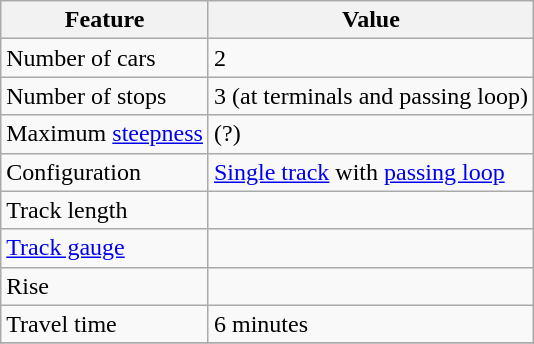<table class="wikitable sortable mw-datatable plainrowheaders">
<tr>
<th>Feature</th>
<th>Value</th>
</tr>
<tr>
<td>Number of cars</td>
<td>2</td>
</tr>
<tr>
<td>Number of stops</td>
<td>3 (at terminals and passing loop)</td>
</tr>
<tr>
<td>Maximum <a href='#'>steepness</a></td>
<td>(?)</td>
</tr>
<tr>
<td>Configuration</td>
<td><a href='#'>Single track</a> with <a href='#'>passing loop</a></td>
</tr>
<tr>
<td>Track length</td>
<td></td>
</tr>
<tr>
<td><a href='#'>Track gauge</a></td>
<td></td>
</tr>
<tr>
<td>Rise</td>
<td></td>
</tr>
<tr>
<td>Travel time</td>
<td>6 minutes</td>
</tr>
<tr>
</tr>
</table>
